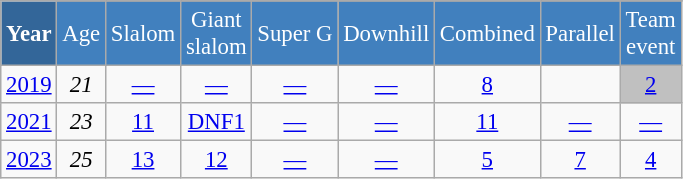<table class="wikitable" style="font-size:95%; text-align:center; border:grey solid 1px; border-collapse:collapse;" width="30%">
<tr style="background-color:#369; color:white;">
<td rowspan="2" colspan="1" width="2%"><strong>Year</strong></td>
</tr>
<tr style="background-color:#4180be; color:white;">
<td width="3%">Age</td>
<td width="4%">Slalom</td>
<td width="4%">Giant<br>slalom</td>
<td width="4%">Super G</td>
<td width="4%">Downhill</td>
<td width="4%">Combined</td>
<td width="4%">Parallel</td>
<td width="4%">Team<br>event</td>
</tr>
<tr>
<td><a href='#'>2019</a></td>
<td><em>21</em></td>
<td><a href='#'>—</a></td>
<td><a href='#'>—</a></td>
<td><a href='#'>—</a></td>
<td><a href='#'>—</a></td>
<td><a href='#'>8</a></td>
<td></td>
<td style="background:silver;"><a href='#'>2</a></td>
</tr>
<tr>
<td><a href='#'>2021</a></td>
<td><em>23</em></td>
<td><a href='#'>11</a></td>
<td><a href='#'>DNF1</a></td>
<td><a href='#'>—</a></td>
<td><a href='#'>—</a></td>
<td><a href='#'>11</a></td>
<td><a href='#'>—</a></td>
<td><a href='#'>—</a></td>
</tr>
<tr>
<td><a href='#'>2023</a></td>
<td><em>25</em></td>
<td><a href='#'>13</a></td>
<td><a href='#'>12</a></td>
<td><a href='#'>—</a></td>
<td><a href='#'>—</a></td>
<td><a href='#'>5</a></td>
<td><a href='#'>7</a></td>
<td><a href='#'>4</a></td>
</tr>
</table>
